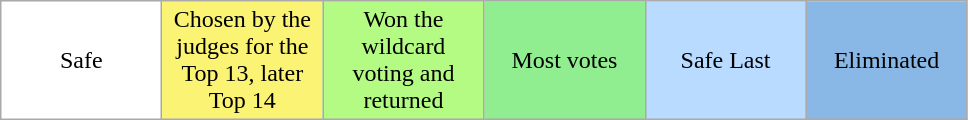<table class="wikitable" style="text-align:center;">
<tr>
<td style="background:white; width:100px;">Safe</td>
<td style="background:#fbf373; width:100px;">Chosen by the judges for the Top 13, later Top 14</td>
<td style="background:#B4FB84; width:100px;">Won the wildcard voting and returned</td>
<td style="background:lightgreen; width:100px;">Most votes</td>
<td style="background:#b8dbff; width:100px;">Safe Last</td>
<td style="background:#8ab8e6; width:100px;">Eliminated</td>
</tr>
</table>
